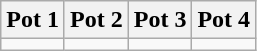<table class="wikitable">
<tr>
<th width=25%>Pot 1</th>
<th width=25%>Pot 2</th>
<th width=25%>Pot 3</th>
<th width=25%>Pot 4</th>
</tr>
<tr>
<td valign=top></td>
<td valign=top></td>
<td valign=top></td>
<td valign=top></td>
</tr>
</table>
